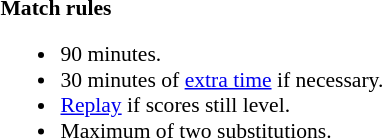<table style="width:100%; font-size:90%;">
<tr>
<td><br><strong>Match rules</strong><ul><li>90 minutes.</li><li>30 minutes of <a href='#'>extra time</a> if necessary.</li><li><a href='#'>Replay</a> if scores still level.</li><li>Maximum of two substitutions.</li></ul></td>
</tr>
</table>
